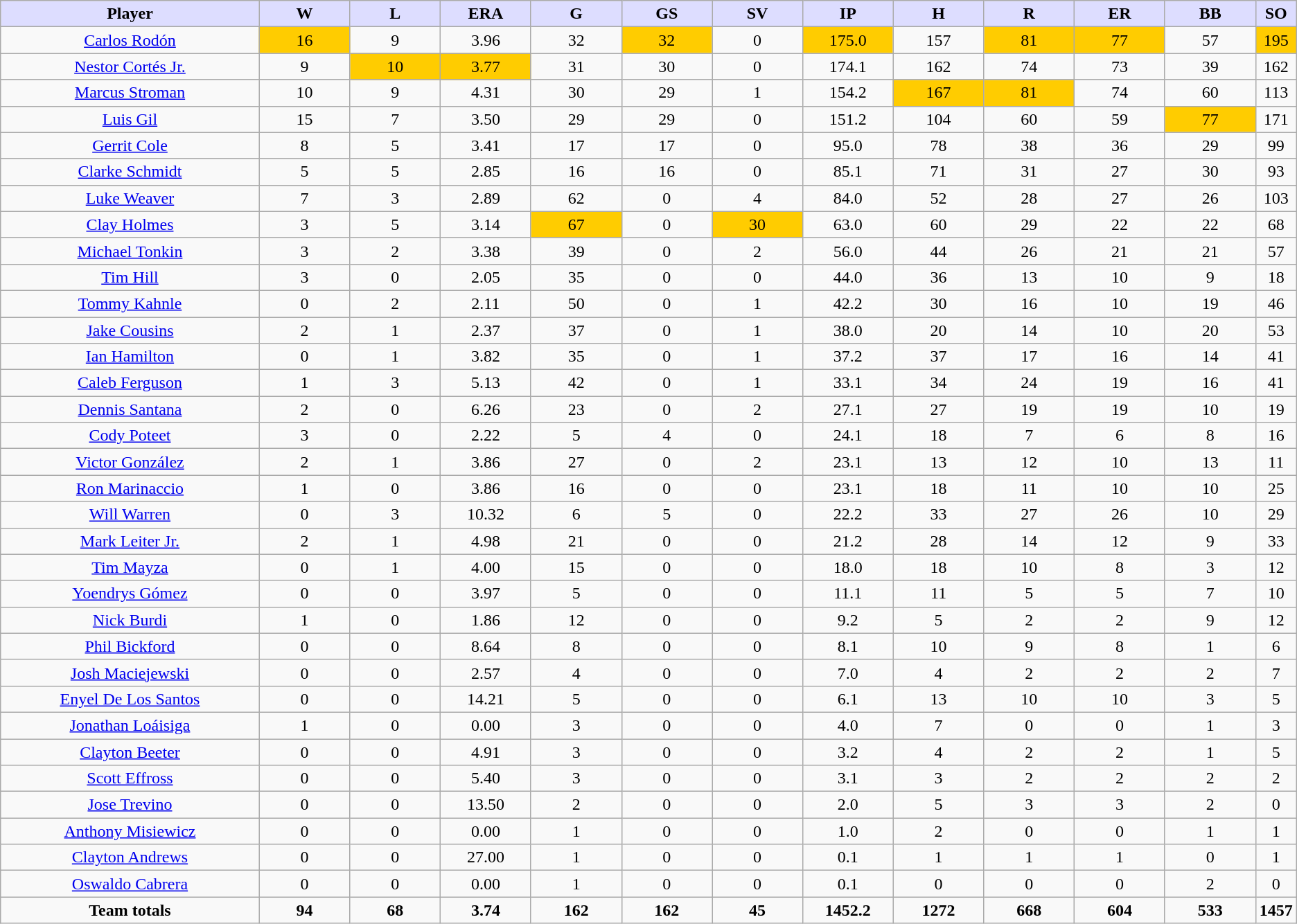<table class="wikitable" style="text-align:center;">
<tr>
<th style="background:#ddf; width:20%;"><strong>Player</strong></th>
<th style="background:#ddf; width:7%;"><strong>W</strong></th>
<th style="background:#ddf; width:7%;"><strong>L</strong></th>
<th style="background:#ddf; width:7%;"><strong>ERA</strong></th>
<th style="background:#ddf; width:7%;"><strong>G</strong></th>
<th style="background:#ddf; width:7%;"><strong>GS</strong></th>
<th style="background:#ddf; width:7%;"><strong>SV</strong></th>
<th style="background:#ddf; width:7%;"><strong>IP</strong></th>
<th style="background:#ddf; width:7%;"><strong>H</strong></th>
<th style="background:#ddf; width:7%;"><strong>R</strong></th>
<th style="background:#ddf; width:7%;"><strong>ER</strong></th>
<th style="background:#ddf; width:7%;"><strong>BB</strong></th>
<th style="background:#ddf; width:7%;"><strong>SO</strong></th>
</tr>
<tr>
<td><a href='#'>Carlos Rodón</a></td>
<td bgcolor=#ffcc00>16</td>
<td>9</td>
<td>3.96</td>
<td>32</td>
<td bgcolor=#ffcc00>32</td>
<td>0</td>
<td bgcolor=#ffcc00>175.0</td>
<td>157</td>
<td bgcolor=#ffcc00>81</td>
<td bgcolor=#ffcc00>77</td>
<td>57</td>
<td bgcolor=#ffcc00>195</td>
</tr>
<tr>
<td><a href='#'>Nestor Cortés Jr.</a></td>
<td>9</td>
<td bgcolor=#ffcc00>10</td>
<td bgcolor=#ffcc00>3.77</td>
<td>31</td>
<td>30</td>
<td>0</td>
<td>174.1</td>
<td>162</td>
<td>74</td>
<td>73</td>
<td>39</td>
<td>162</td>
</tr>
<tr>
<td><a href='#'>Marcus Stroman</a></td>
<td>10</td>
<td>9</td>
<td>4.31</td>
<td>30</td>
<td>29</td>
<td>1</td>
<td>154.2</td>
<td bgcolor=#ffcc00>167</td>
<td bgcolor=#ffcc00>81</td>
<td>74</td>
<td>60</td>
<td>113</td>
</tr>
<tr>
<td><a href='#'>Luis Gil</a></td>
<td>15</td>
<td>7</td>
<td>3.50</td>
<td>29</td>
<td>29</td>
<td>0</td>
<td>151.2</td>
<td>104</td>
<td>60</td>
<td>59</td>
<td bgcolor=#ffcc00>77</td>
<td>171</td>
</tr>
<tr>
<td><a href='#'>Gerrit Cole</a></td>
<td>8</td>
<td>5</td>
<td>3.41</td>
<td>17</td>
<td>17</td>
<td>0</td>
<td>95.0</td>
<td>78</td>
<td>38</td>
<td>36</td>
<td>29</td>
<td>99</td>
</tr>
<tr>
<td><a href='#'>Clarke Schmidt</a></td>
<td>5</td>
<td>5</td>
<td>2.85</td>
<td>16</td>
<td>16</td>
<td>0</td>
<td>85.1</td>
<td>71</td>
<td>31</td>
<td>27</td>
<td>30</td>
<td>93</td>
</tr>
<tr>
<td><a href='#'>Luke Weaver</a></td>
<td>7</td>
<td>3</td>
<td>2.89</td>
<td>62</td>
<td>0</td>
<td>4</td>
<td>84.0</td>
<td>52</td>
<td>28</td>
<td>27</td>
<td>26</td>
<td>103</td>
</tr>
<tr>
<td><a href='#'>Clay Holmes</a></td>
<td>3</td>
<td>5</td>
<td>3.14</td>
<td bgcolor=#ffcc00>67</td>
<td>0</td>
<td bgcolor=#ffcc00>30</td>
<td>63.0</td>
<td>60</td>
<td>29</td>
<td>22</td>
<td>22</td>
<td>68</td>
</tr>
<tr>
<td><a href='#'>Michael Tonkin</a></td>
<td>3</td>
<td>2</td>
<td>3.38</td>
<td>39</td>
<td>0</td>
<td>2</td>
<td>56.0</td>
<td>44</td>
<td>26</td>
<td>21</td>
<td>21</td>
<td>57</td>
</tr>
<tr>
<td><a href='#'>Tim Hill</a></td>
<td>3</td>
<td>0</td>
<td>2.05</td>
<td>35</td>
<td>0</td>
<td>0</td>
<td>44.0</td>
<td>36</td>
<td>13</td>
<td>10</td>
<td>9</td>
<td>18</td>
</tr>
<tr>
<td><a href='#'>Tommy Kahnle</a></td>
<td>0</td>
<td>2</td>
<td>2.11</td>
<td>50</td>
<td>0</td>
<td>1</td>
<td>42.2</td>
<td>30</td>
<td>16</td>
<td>10</td>
<td>19</td>
<td>46</td>
</tr>
<tr>
<td><a href='#'>Jake Cousins</a></td>
<td>2</td>
<td>1</td>
<td>2.37</td>
<td>37</td>
<td>0</td>
<td>1</td>
<td>38.0</td>
<td>20</td>
<td>14</td>
<td>10</td>
<td>20</td>
<td>53</td>
</tr>
<tr>
<td><a href='#'>Ian Hamilton</a></td>
<td>0</td>
<td>1</td>
<td>3.82</td>
<td>35</td>
<td>0</td>
<td>1</td>
<td>37.2</td>
<td>37</td>
<td>17</td>
<td>16</td>
<td>14</td>
<td>41</td>
</tr>
<tr>
<td><a href='#'>Caleb Ferguson</a></td>
<td>1</td>
<td>3</td>
<td>5.13</td>
<td>42</td>
<td>0</td>
<td>1</td>
<td>33.1</td>
<td>34</td>
<td>24</td>
<td>19</td>
<td>16</td>
<td>41</td>
</tr>
<tr>
<td><a href='#'>Dennis Santana</a></td>
<td>2</td>
<td>0</td>
<td>6.26</td>
<td>23</td>
<td>0</td>
<td>2</td>
<td>27.1</td>
<td>27</td>
<td>19</td>
<td>19</td>
<td>10</td>
<td>19</td>
</tr>
<tr>
<td><a href='#'>Cody Poteet</a></td>
<td>3</td>
<td>0</td>
<td>2.22</td>
<td>5</td>
<td>4</td>
<td>0</td>
<td>24.1</td>
<td>18</td>
<td>7</td>
<td>6</td>
<td>8</td>
<td>16</td>
</tr>
<tr>
<td><a href='#'>Victor González</a></td>
<td>2</td>
<td>1</td>
<td>3.86</td>
<td>27</td>
<td>0</td>
<td>2</td>
<td>23.1</td>
<td>13</td>
<td>12</td>
<td>10</td>
<td>13</td>
<td>11</td>
</tr>
<tr>
<td><a href='#'>Ron Marinaccio</a></td>
<td>1</td>
<td>0</td>
<td>3.86</td>
<td>16</td>
<td>0</td>
<td>0</td>
<td>23.1</td>
<td>18</td>
<td>11</td>
<td>10</td>
<td>10</td>
<td>25</td>
</tr>
<tr>
<td><a href='#'>Will Warren</a></td>
<td>0</td>
<td>3</td>
<td>10.32</td>
<td>6</td>
<td>5</td>
<td>0</td>
<td>22.2</td>
<td>33</td>
<td>27</td>
<td>26</td>
<td>10</td>
<td>29</td>
</tr>
<tr>
<td><a href='#'>Mark Leiter Jr.</a></td>
<td>2</td>
<td>1</td>
<td>4.98</td>
<td>21</td>
<td>0</td>
<td>0</td>
<td>21.2</td>
<td>28</td>
<td>14</td>
<td>12</td>
<td>9</td>
<td>33</td>
</tr>
<tr>
<td><a href='#'>Tim Mayza</a></td>
<td>0</td>
<td>1</td>
<td>4.00</td>
<td>15</td>
<td>0</td>
<td>0</td>
<td>18.0</td>
<td>18</td>
<td>10</td>
<td>8</td>
<td>3</td>
<td>12</td>
</tr>
<tr>
<td><a href='#'>Yoendrys Gómez</a></td>
<td>0</td>
<td>0</td>
<td>3.97</td>
<td>5</td>
<td>0</td>
<td>0</td>
<td>11.1</td>
<td>11</td>
<td>5</td>
<td>5</td>
<td>7</td>
<td>10</td>
</tr>
<tr>
<td><a href='#'>Nick Burdi</a></td>
<td>1</td>
<td>0</td>
<td>1.86</td>
<td>12</td>
<td>0</td>
<td>0</td>
<td>9.2</td>
<td>5</td>
<td>2</td>
<td>2</td>
<td>9</td>
<td>12</td>
</tr>
<tr>
<td><a href='#'>Phil Bickford</a></td>
<td>0</td>
<td>0</td>
<td>8.64</td>
<td>8</td>
<td>0</td>
<td>0</td>
<td>8.1</td>
<td>10</td>
<td>9</td>
<td>8</td>
<td>1</td>
<td>6</td>
</tr>
<tr>
<td><a href='#'>Josh Maciejewski</a></td>
<td>0</td>
<td>0</td>
<td>2.57</td>
<td>4</td>
<td>0</td>
<td>0</td>
<td>7.0</td>
<td>4</td>
<td>2</td>
<td>2</td>
<td>2</td>
<td>7</td>
</tr>
<tr>
<td><a href='#'>Enyel De Los Santos</a></td>
<td>0</td>
<td>0</td>
<td>14.21</td>
<td>5</td>
<td>0</td>
<td>0</td>
<td>6.1</td>
<td>13</td>
<td>10</td>
<td>10</td>
<td>3</td>
<td>5</td>
</tr>
<tr>
<td><a href='#'>Jonathan Loáisiga</a></td>
<td>1</td>
<td>0</td>
<td>0.00</td>
<td>3</td>
<td>0</td>
<td>0</td>
<td>4.0</td>
<td>7</td>
<td>0</td>
<td>0</td>
<td>1</td>
<td>3</td>
</tr>
<tr>
<td><a href='#'>Clayton Beeter</a></td>
<td>0</td>
<td>0</td>
<td>4.91</td>
<td>3</td>
<td>0</td>
<td>0</td>
<td>3.2</td>
<td>4</td>
<td>2</td>
<td>2</td>
<td>1</td>
<td>5</td>
</tr>
<tr>
<td><a href='#'>Scott Effross</a></td>
<td>0</td>
<td>0</td>
<td>5.40</td>
<td>3</td>
<td>0</td>
<td>0</td>
<td>3.1</td>
<td>3</td>
<td>2</td>
<td>2</td>
<td>2</td>
<td>2</td>
</tr>
<tr>
<td><a href='#'>Jose Trevino</a></td>
<td>0</td>
<td>0</td>
<td>13.50</td>
<td>2</td>
<td>0</td>
<td>0</td>
<td>2.0</td>
<td>5</td>
<td>3</td>
<td>3</td>
<td>2</td>
<td>0</td>
</tr>
<tr>
<td><a href='#'>Anthony Misiewicz</a></td>
<td>0</td>
<td>0</td>
<td>0.00</td>
<td>1</td>
<td>0</td>
<td>0</td>
<td>1.0</td>
<td>2</td>
<td>0</td>
<td>0</td>
<td>1</td>
<td>1</td>
</tr>
<tr>
<td><a href='#'>Clayton Andrews</a></td>
<td>0</td>
<td>0</td>
<td>27.00</td>
<td>1</td>
<td>0</td>
<td>0</td>
<td>0.1</td>
<td>1</td>
<td>1</td>
<td>1</td>
<td>0</td>
<td>1</td>
</tr>
<tr>
<td><a href='#'>Oswaldo Cabrera</a></td>
<td>0</td>
<td>0</td>
<td>0.00</td>
<td>1</td>
<td>0</td>
<td>0</td>
<td>0.1</td>
<td>0</td>
<td>0</td>
<td>0</td>
<td>2</td>
<td>0</td>
</tr>
<tr>
<td><strong>Team totals</strong></td>
<td><strong>94</strong></td>
<td><strong>68</strong></td>
<td><strong>3.74</strong></td>
<td><strong>162</strong></td>
<td><strong>162</strong></td>
<td><strong>45</strong></td>
<td><strong>1452.2</strong></td>
<td><strong>1272</strong></td>
<td><strong>668</strong></td>
<td><strong>604</strong></td>
<td><strong>533</strong></td>
<td><strong>1457</strong></td>
</tr>
</table>
